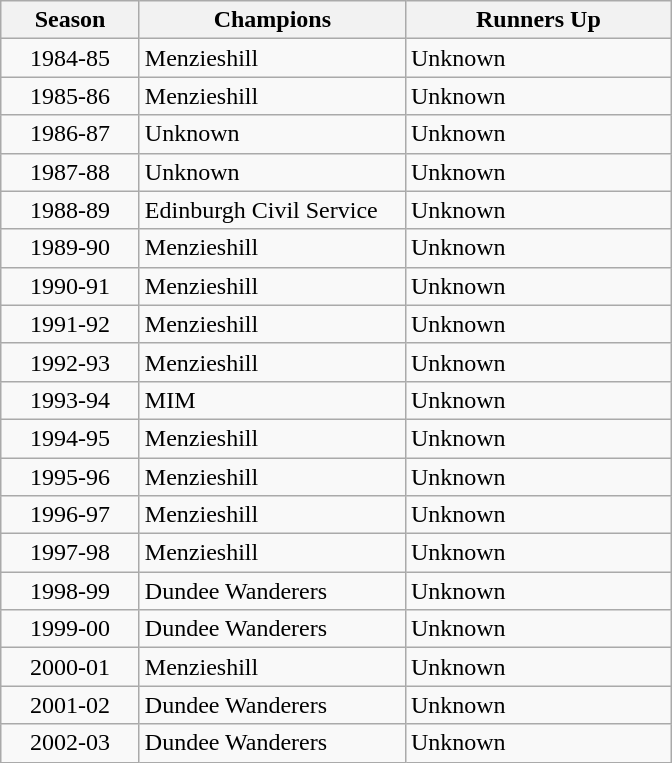<table class="wikitable" style="text-align:centre; margin-left:1em;">
<tr>
<th style="width:85px">Season</th>
<th style="width:170px">Champions</th>
<th style="width:170px">Runners Up</th>
</tr>
<tr>
<td style="text-align:center">1984-85</td>
<td>Menzieshill</td>
<td>Unknown</td>
</tr>
<tr>
<td style="text-align:center">1985-86</td>
<td>Menzieshill</td>
<td>Unknown</td>
</tr>
<tr>
<td style="text-align:center">1986-87</td>
<td>Unknown</td>
<td>Unknown</td>
</tr>
<tr>
<td style="text-align:center">1987-88</td>
<td>Unknown</td>
<td>Unknown</td>
</tr>
<tr>
<td style="text-align:center">1988-89</td>
<td>Edinburgh Civil Service</td>
<td>Unknown</td>
</tr>
<tr>
<td style="text-align:center">1989-90</td>
<td>Menzieshill</td>
<td>Unknown</td>
</tr>
<tr>
<td style="text-align:center">1990-91</td>
<td>Menzieshill</td>
<td>Unknown</td>
</tr>
<tr>
<td style="text-align:center">1991-92</td>
<td>Menzieshill</td>
<td>Unknown</td>
</tr>
<tr>
<td style="text-align:center">1992-93</td>
<td>Menzieshill</td>
<td>Unknown</td>
</tr>
<tr>
<td style="text-align:center">1993-94</td>
<td>MIM </td>
<td>Unknown</td>
</tr>
<tr>
<td style="text-align:center">1994-95</td>
<td>Menzieshill</td>
<td>Unknown</td>
</tr>
<tr>
<td style="text-align:center">1995-96</td>
<td>Menzieshill</td>
<td>Unknown</td>
</tr>
<tr>
<td style="text-align:center">1996-97</td>
<td>Menzieshill</td>
<td>Unknown</td>
</tr>
<tr>
<td style="text-align:center">1997-98</td>
<td>Menzieshill</td>
<td>Unknown</td>
</tr>
<tr>
<td style="text-align:center">1998-99</td>
<td>Dundee Wanderers</td>
<td>Unknown</td>
</tr>
<tr>
<td style="text-align:center">1999-00</td>
<td>Dundee Wanderers</td>
<td>Unknown</td>
</tr>
<tr>
<td style="text-align:center">2000-01</td>
<td>Menzieshill</td>
<td>Unknown</td>
</tr>
<tr>
<td style="text-align:center">2001-02</td>
<td>Dundee Wanderers</td>
<td>Unknown</td>
</tr>
<tr>
<td style="text-align:center">2002-03</td>
<td>Dundee Wanderers</td>
<td>Unknown</td>
</tr>
</table>
